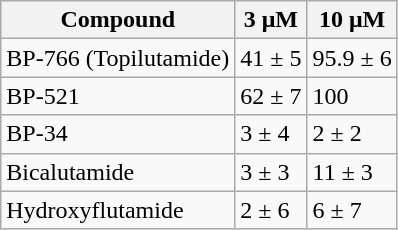<table class="wikitable">
<tr>
<th>Compound</th>
<th>3 μM</th>
<th>10 μM</th>
</tr>
<tr>
<td>BP-766 (Topilutamide)</td>
<td>41 ± 5</td>
<td>95.9 ± 6</td>
</tr>
<tr>
<td>BP-521</td>
<td>62 ± 7</td>
<td>100</td>
</tr>
<tr>
<td>BP-34</td>
<td>3 ± 4</td>
<td>2 ± 2</td>
</tr>
<tr>
<td>Bicalutamide</td>
<td>3 ± 3</td>
<td>11 ± 3</td>
</tr>
<tr>
<td>Hydroxyflutamide</td>
<td>2 ± 6</td>
<td>6 ± 7</td>
</tr>
</table>
